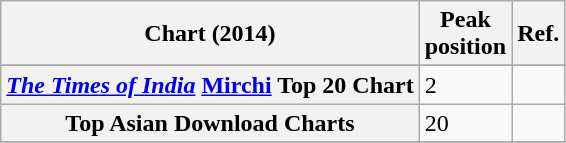<table class="wikitable sortable plainrowheaders" style="text-align:centr">
<tr>
<th scope="col">Chart (2014)</th>
<th scope="col">Peak<br>position</th>
<th scope="col">Ref.</th>
</tr>
<tr>
</tr>
<tr>
<th scope="row"><em><a href='#'>The Times of India</a></em> <a href='#'>Mirchi</a> Top 20 Chart</th>
<td>2</td>
<td></td>
</tr>
<tr>
<th scope="row">Top Asian Download Charts</th>
<td>20</td>
<td></td>
</tr>
<tr>
</tr>
</table>
